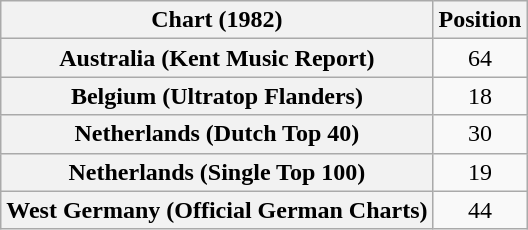<table class="wikitable sortable plainrowheaders" style="text-align:center">
<tr>
<th>Chart (1982)</th>
<th>Position</th>
</tr>
<tr>
<th scope="row">Australia (Kent Music Report)</th>
<td>64</td>
</tr>
<tr>
<th scope="row">Belgium (Ultratop Flanders)</th>
<td>18</td>
</tr>
<tr>
<th scope="row">Netherlands (Dutch Top 40)</th>
<td>30</td>
</tr>
<tr>
<th scope="row">Netherlands (Single Top 100)</th>
<td>19</td>
</tr>
<tr>
<th scope="row">West Germany (Official German Charts)</th>
<td>44</td>
</tr>
</table>
